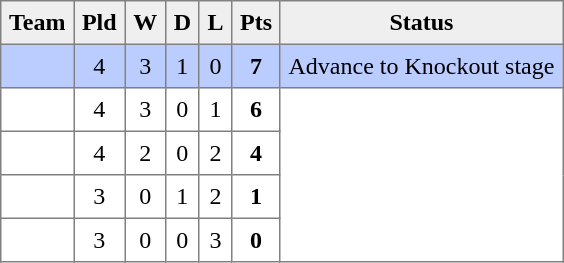<table style=border-collapse:collapse border=1 cellspacing=0 cellpadding=5>
<tr align=center bgcolor=#efefef>
<th>Team</th>
<th>Pld</th>
<th>W</th>
<th>D</th>
<th>L</th>
<th>Pts</th>
<th>Status</th>
</tr>
<tr align=center style="background:#bbccff;">
<td style="text-align:left;"> </td>
<td>4</td>
<td>3</td>
<td>1</td>
<td>0</td>
<td><strong>7</strong></td>
<td rowspan=1>Advance to Knockout stage</td>
</tr>
<tr align=center style="background:#FFFFFF;">
<td style="text-align:left;"> </td>
<td>4</td>
<td>3</td>
<td>0</td>
<td>1</td>
<td><strong>6</strong></td>
<td rowspan=4></td>
</tr>
<tr align=center style="background:#FFFFFF;">
<td style="text-align:left;"> </td>
<td>4</td>
<td>2</td>
<td>0</td>
<td>2</td>
<td><strong>4</strong></td>
</tr>
<tr align=center style="background:#FFFFFF;">
<td style="text-align:left;"> </td>
<td>3</td>
<td>0</td>
<td>1</td>
<td>2</td>
<td><strong>1</strong></td>
</tr>
<tr align=center style="background:#FFFFFF;">
<td style="text-align:left;"> </td>
<td>3</td>
<td>0</td>
<td>0</td>
<td>3</td>
<td><strong>0</strong></td>
</tr>
</table>
